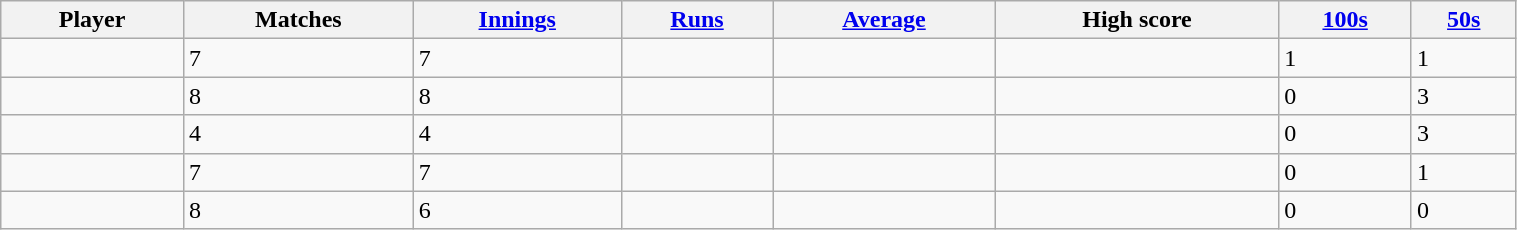<table class="wikitable sortable" style="width:80%;">
<tr>
<th>Player</th>
<th>Matches</th>
<th><a href='#'>Innings</a></th>
<th><a href='#'>Runs</a></th>
<th><a href='#'>Average</a></th>
<th>High score</th>
<th><a href='#'>100s</a></th>
<th><a href='#'>50s</a></th>
</tr>
<tr>
<td></td>
<td>7</td>
<td>7</td>
<td></td>
<td></td>
<td></td>
<td>1</td>
<td>1</td>
</tr>
<tr>
<td></td>
<td>8</td>
<td>8</td>
<td></td>
<td></td>
<td></td>
<td>0</td>
<td>3</td>
</tr>
<tr>
<td></td>
<td>4</td>
<td>4</td>
<td></td>
<td></td>
<td></td>
<td>0</td>
<td>3</td>
</tr>
<tr>
<td></td>
<td>7</td>
<td>7</td>
<td></td>
<td></td>
<td></td>
<td>0</td>
<td>1</td>
</tr>
<tr>
<td></td>
<td>8</td>
<td>6</td>
<td></td>
<td></td>
<td></td>
<td>0</td>
<td>0</td>
</tr>
</table>
